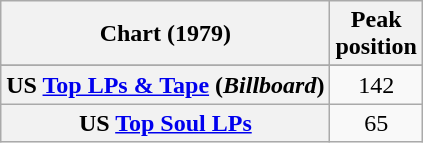<table class="wikitable plainrowheaders" style="text-align:center;">
<tr>
<th>Chart (1979)</th>
<th>Peak<br>position</th>
</tr>
<tr style="font-size:smaller;">
</tr>
<tr>
<th scope="row">US <a href='#'>Top LPs & Tape</a> (<em>Billboard</em>)</th>
<td>142</td>
</tr>
<tr>
<th scope="row">US <a href='#'>Top Soul LPs</a></th>
<td>65</td>
</tr>
</table>
